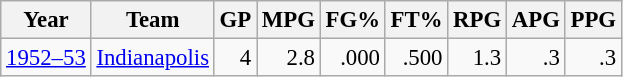<table class="wikitable sortable" style="font-size:95%; text-align:right;">
<tr>
<th>Year</th>
<th>Team</th>
<th>GP</th>
<th>MPG</th>
<th>FG%</th>
<th>FT%</th>
<th>RPG</th>
<th>APG</th>
<th>PPG</th>
</tr>
<tr>
<td style="text-align:left;"><a href='#'>1952–53</a></td>
<td style="text-align:left;"><a href='#'>Indianapolis</a></td>
<td>4</td>
<td>2.8</td>
<td>.000</td>
<td>.500</td>
<td>1.3</td>
<td>.3</td>
<td>.3</td>
</tr>
</table>
